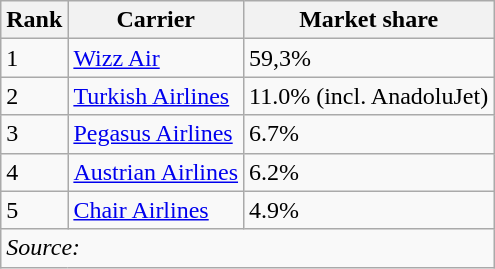<table class="wikitable sortable">
<tr>
<th>Rank</th>
<th>Carrier</th>
<th>Market share</th>
</tr>
<tr>
<td>1</td>
<td><a href='#'>Wizz Air</a></td>
<td>59,3%</td>
</tr>
<tr>
<td>2</td>
<td><a href='#'>Turkish Airlines</a></td>
<td>11.0% (incl. AnadoluJet)</td>
</tr>
<tr>
<td>3</td>
<td><a href='#'>Pegasus Airlines</a></td>
<td>6.7%</td>
</tr>
<tr>
<td>4</td>
<td><a href='#'>Austrian Airlines</a></td>
<td>6.2%</td>
</tr>
<tr>
<td>5</td>
<td><a href='#'>Chair Airlines</a></td>
<td>4.9%</td>
</tr>
<tr>
<td colspan="5" style="text-align:left;"><em>Source: </em></td>
</tr>
</table>
